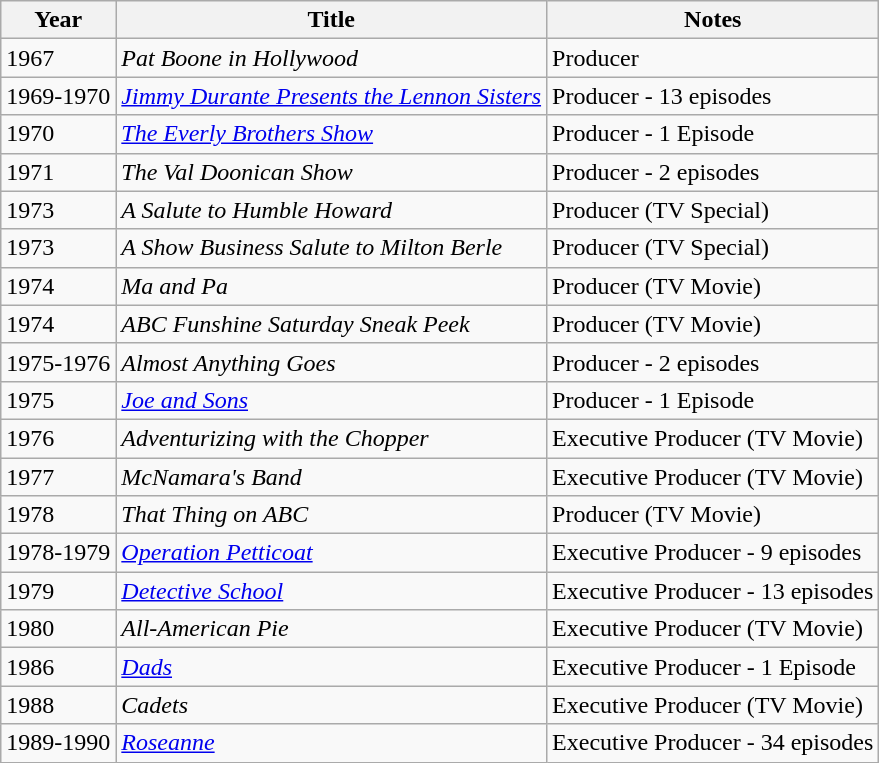<table class="wikitable">
<tr>
<th>Year</th>
<th>Title</th>
<th>Notes</th>
</tr>
<tr>
<td>1967</td>
<td><em>Pat Boone in Hollywood</em></td>
<td>Producer</td>
</tr>
<tr>
<td>1969-1970</td>
<td><em><a href='#'>Jimmy Durante Presents the Lennon Sisters</a></em></td>
<td>Producer - 13 episodes</td>
</tr>
<tr>
<td>1970</td>
<td><em><a href='#'>The Everly Brothers Show</a></em></td>
<td>Producer - 1 Episode</td>
</tr>
<tr>
<td>1971</td>
<td><em>The Val Doonican Show</em></td>
<td>Producer - 2 episodes</td>
</tr>
<tr>
<td>1973</td>
<td><em>A Salute to Humble Howard</em></td>
<td>Producer (TV Special)</td>
</tr>
<tr>
<td>1973</td>
<td><em>A Show Business Salute to Milton Berle</em></td>
<td>Producer (TV Special)</td>
</tr>
<tr>
<td>1974</td>
<td><em>Ma and Pa</em></td>
<td>Producer (TV Movie)</td>
</tr>
<tr>
<td>1974</td>
<td><em>ABC Funshine Saturday Sneak Peek</em></td>
<td>Producer (TV Movie)</td>
</tr>
<tr>
<td>1975-1976</td>
<td><em>Almost Anything Goes</em></td>
<td>Producer - 2 episodes</td>
</tr>
<tr>
<td>1975</td>
<td><em><a href='#'>Joe and Sons</a></em></td>
<td>Producer - 1 Episode</td>
</tr>
<tr>
<td>1976</td>
<td><em>Adventurizing with the Chopper</em></td>
<td>Executive Producer (TV Movie)</td>
</tr>
<tr>
<td>1977</td>
<td><em>McNamara's Band</em></td>
<td>Executive Producer (TV Movie)</td>
</tr>
<tr>
<td>1978</td>
<td><em>That Thing on ABC</em></td>
<td>Producer (TV Movie)</td>
</tr>
<tr>
<td>1978-1979</td>
<td><em><a href='#'>Operation Petticoat</a></em></td>
<td>Executive Producer - 9 episodes</td>
</tr>
<tr>
<td>1979</td>
<td><em><a href='#'>Detective School</a></em></td>
<td>Executive Producer - 13 episodes</td>
</tr>
<tr>
<td>1980</td>
<td><em>All-American Pie</em></td>
<td>Executive Producer (TV Movie)</td>
</tr>
<tr>
<td>1986</td>
<td><em><a href='#'>Dads</a></em></td>
<td>Executive Producer - 1 Episode</td>
</tr>
<tr>
<td>1988</td>
<td><em>Cadets</em></td>
<td>Executive Producer (TV Movie)</td>
</tr>
<tr>
<td>1989-1990</td>
<td><em><a href='#'>Roseanne</a></em></td>
<td>Executive Producer - 34 episodes</td>
</tr>
</table>
